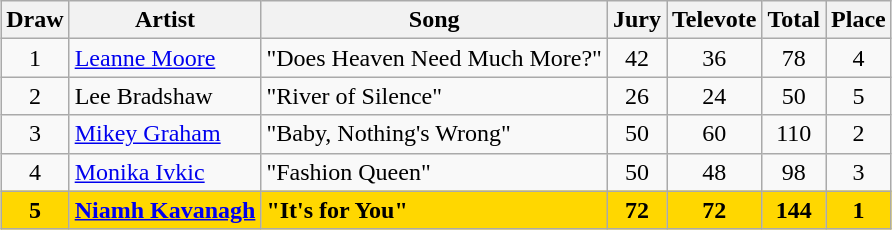<table class="sortable wikitable" style="margin: 1em auto 1em auto; text-align:center;">
<tr>
<th>Draw</th>
<th>Artist</th>
<th>Song</th>
<th>Jury</th>
<th>Televote</th>
<th>Total</th>
<th>Place</th>
</tr>
<tr>
<td>1</td>
<td align="left"><a href='#'>Leanne Moore</a></td>
<td align="left">"Does Heaven Need Much More?"</td>
<td>42</td>
<td>36</td>
<td>78</td>
<td>4</td>
</tr>
<tr>
<td>2</td>
<td align="left">Lee Bradshaw</td>
<td align="left">"River of Silence"</td>
<td>26</td>
<td>24</td>
<td>50</td>
<td>5</td>
</tr>
<tr>
<td>3</td>
<td align="left"><a href='#'>Mikey Graham</a></td>
<td align="left">"Baby, Nothing's Wrong"</td>
<td>50</td>
<td>60</td>
<td>110</td>
<td>2</td>
</tr>
<tr>
<td>4</td>
<td align="left"><a href='#'>Monika Ivkic</a></td>
<td align="left">"Fashion Queen"</td>
<td>50</td>
<td>48</td>
<td>98</td>
<td>3</td>
</tr>
<tr style="font-weight:bold; background:gold;">
<td>5</td>
<td align="left"><a href='#'>Niamh Kavanagh</a></td>
<td align="left">"It's for You"</td>
<td>72</td>
<td>72</td>
<td>144</td>
<td>1</td>
</tr>
</table>
